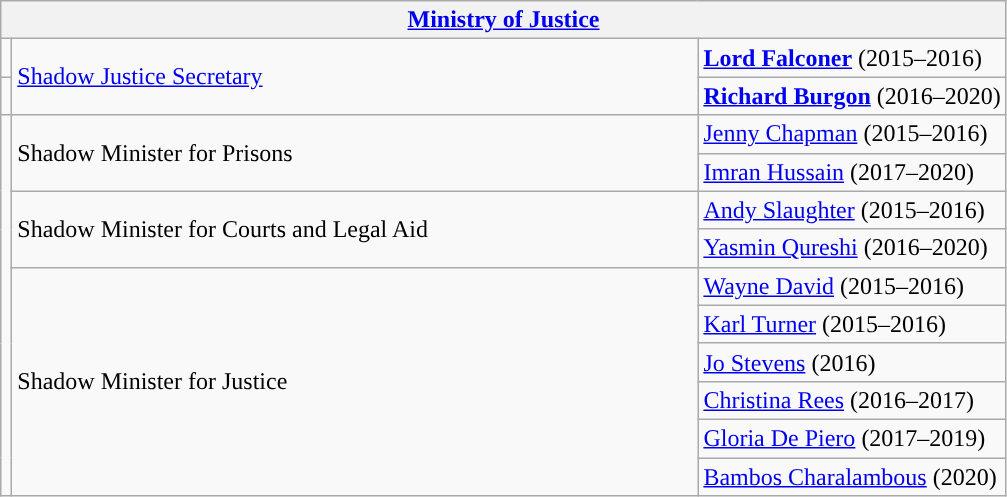<table class="wikitable">
<tr>
<th colspan="3"><a href='#'>Ministry of Justice</a></th>
</tr>
<tr>
<td style="background: "></td>
<td rowspan="2" style="width: 450px;"><a href='#'>Shadow Justice Secretary</a></td>
<td><strong><a href='#'>Lord Falconer</a></strong> (2015–2016)</td>
</tr>
<tr>
<td style="background: "></td>
<td><strong><a href='#'>Richard Burgon</a></strong> (2016–2020)</td>
</tr>
<tr>
<td rowspan="10" style="background: "></td>
<td rowspan="2">Shadow Minister for Prisons</td>
<td><a href='#'>Jenny Chapman</a> (2015–2016)</td>
</tr>
<tr>
<td><a href='#'>Imran Hussain</a> (2017–2020)</td>
</tr>
<tr>
<td rowspan="2">Shadow Minister for Courts and Legal Aid</td>
<td><a href='#'>Andy Slaughter</a> (2015–2016)</td>
</tr>
<tr>
<td><a href='#'>Yasmin Qureshi</a> (2016–2020)</td>
</tr>
<tr>
<td rowspan=6">Shadow Minister for Justice</td>
<td><a href='#'>Wayne David</a> (2015–2016)</td>
</tr>
<tr>
<td><a href='#'>Karl Turner</a> (2015–2016)</td>
</tr>
<tr>
<td><a href='#'>Jo Stevens</a> (2016)</td>
</tr>
<tr>
<td><a href='#'>Christina Rees</a> (2016–2017)</td>
</tr>
<tr>
<td><a href='#'>Gloria De Piero</a> (2017–2019)</td>
</tr>
<tr>
<td><a href='#'>Bambos Charalambous</a> (2020)</td>
</tr>
</table>
